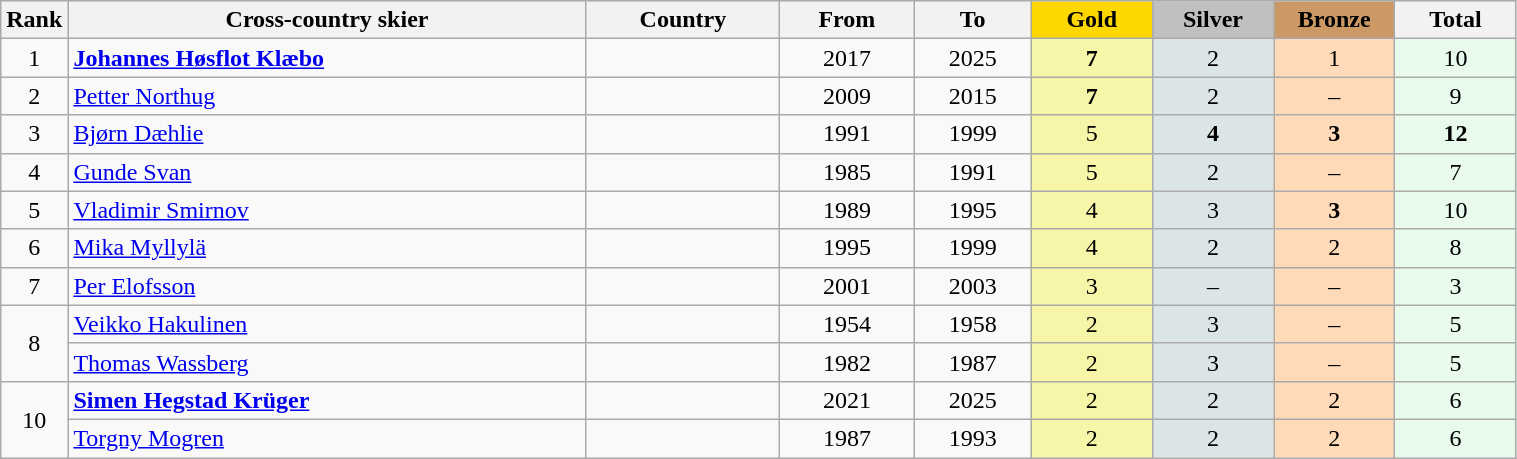<table class="wikitable plainrowheaders" width=80% style="text-align:center;">
<tr style="background-color:#EDEDED;">
<th class="hintergrundfarbe5" style="width:1em">Rank</th>
<th class="hintergrundfarbe5">Cross-country skier</th>
<th class="hintergrundfarbe5">Country</th>
<th class="hintergrundfarbe5">From</th>
<th class="hintergrundfarbe5">To</th>
<th style="background:    gold; width:8%">Gold</th>
<th style="background:  silver; width:8%">Silver</th>
<th style="background: #CC9966; width:8%">Bronze</th>
<th class="hintergrundfarbe5" style="width:8%">Total</th>
</tr>
<tr>
<td>1</td>
<td align="left"><strong><a href='#'>Johannes Høsflot Klæbo</a></strong></td>
<td align="left"></td>
<td>2017</td>
<td>2025</td>
<td bgcolor="#F7F6A8"><strong>7</strong></td>
<td bgcolor="#DCE5E5">2</td>
<td bgcolor="#FFDAB9">1</td>
<td bgcolor="#E7FAEC">10</td>
</tr>
<tr align="center">
<td>2</td>
<td align="left"><a href='#'>Petter Northug</a></td>
<td align="left"></td>
<td>2009</td>
<td>2015</td>
<td bgcolor="#F7F6A8"><strong>7</strong></td>
<td bgcolor="#DCE5E5">2</td>
<td bgcolor="#FFDAB9">–</td>
<td bgcolor="#E7FAEC">9</td>
</tr>
<tr align="center">
<td>3</td>
<td align="left"><a href='#'>Bjørn Dæhlie</a></td>
<td align="left"></td>
<td>1991</td>
<td>1999</td>
<td bgcolor="#F7F6A8">5</td>
<td bgcolor="#DCE5E5"><strong>4</strong></td>
<td bgcolor="#FFDAB9"><strong>3</strong></td>
<td bgcolor="#E7FAEC"><strong>12</strong></td>
</tr>
<tr align="center">
<td>4</td>
<td align="left"><a href='#'>Gunde Svan</a></td>
<td align="left"></td>
<td>1985</td>
<td>1991</td>
<td bgcolor="#F7F6A8">5</td>
<td bgcolor="#DCE5E5">2</td>
<td bgcolor="#FFDAB9">–</td>
<td bgcolor="#E7FAEC">7</td>
</tr>
<tr align="center">
<td>5</td>
<td align="left"><a href='#'>Vladimir Smirnov</a></td>
<td align="left"><br></td>
<td>1989</td>
<td>1995</td>
<td bgcolor="#F7F6A8">4</td>
<td bgcolor="#DCE5E5">3</td>
<td bgcolor="#FFDAB9"><strong>3</strong></td>
<td bgcolor="#E7FAEC">10</td>
</tr>
<tr align="center">
<td>6</td>
<td align="left"><a href='#'>Mika Myllylä</a></td>
<td align="left"></td>
<td>1995</td>
<td>1999</td>
<td bgcolor="#F7F6A8">4</td>
<td bgcolor="#DCE5E5">2</td>
<td bgcolor="#FFDAB9">2</td>
<td bgcolor="#E7FAEC">8</td>
</tr>
<tr align="center">
<td>7</td>
<td align="left"><a href='#'>Per Elofsson</a></td>
<td align="left"></td>
<td>2001</td>
<td>2003</td>
<td bgcolor="#F7F6A8">3</td>
<td bgcolor="#DCE5E5">–</td>
<td bgcolor="#FFDAB9">–</td>
<td bgcolor="#E7FAEC">3</td>
</tr>
<tr align="center">
<td rowspan="2">8</td>
<td align="left"><a href='#'>Veikko Hakulinen</a></td>
<td align="left"></td>
<td>1954</td>
<td>1958</td>
<td bgcolor="#F7F6A8">2</td>
<td bgcolor="#DCE5E5">3</td>
<td bgcolor="#FFDAB9">–</td>
<td bgcolor="#E7FAEC">5</td>
</tr>
<tr align="center">
<td align="left"><a href='#'>Thomas Wassberg</a></td>
<td align="left"></td>
<td>1982</td>
<td>1987</td>
<td bgcolor="#F7F6A8">2</td>
<td bgcolor="#DCE5E5">3</td>
<td bgcolor="#FFDAB9">–</td>
<td bgcolor="#E7FAEC">5</td>
</tr>
<tr align="center">
<td rowspan="2">10</td>
<td align="left"><strong><a href='#'>Simen Hegstad Krüger</a></strong></td>
<td align="left"></td>
<td>2021</td>
<td>2025</td>
<td bgcolor="#F7F6A8">2</td>
<td bgcolor="#DCE5E5">2</td>
<td bgcolor="#FFDAB9">2</td>
<td bgcolor="#E7FAEC">6</td>
</tr>
<tr align="center">
<td align="left"><a href='#'>Torgny Mogren</a></td>
<td align="left"></td>
<td>1987</td>
<td>1993</td>
<td bgcolor="#F7F6A8">2</td>
<td bgcolor="#DCE5E5">2</td>
<td bgcolor="#FFDAB9">2</td>
<td bgcolor="#E7FAEC">6</td>
</tr>
</table>
